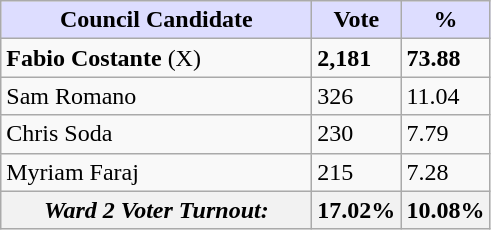<table class="wikitable sortable">
<tr>
<th style="background:#ddf; width:200px;">Council Candidate</th>
<th style="background:#ddf; width:50px;">Vote</th>
<th style="background:#ddf; width:30px;">%</th>
</tr>
<tr>
<td><strong>Fabio Costante</strong> (X)</td>
<td><strong>2,181</strong></td>
<td><strong>73.88</strong></td>
</tr>
<tr>
<td>Sam Romano</td>
<td>326</td>
<td>11.04</td>
</tr>
<tr>
<td>Chris Soda</td>
<td>230</td>
<td>7.79</td>
</tr>
<tr>
<td>Myriam Faraj</td>
<td>215</td>
<td>7.28</td>
</tr>
<tr>
<th><em>Ward 2 Voter Turnout:</em></th>
<th>17.02%</th>
<th>10.08%</th>
</tr>
</table>
